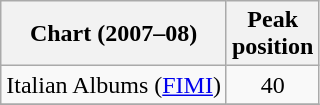<table class="wikitable sortable">
<tr>
<th align="left">Chart (2007–08)</th>
<th align="left">Peak<br>position</th>
</tr>
<tr>
<td align="left">Italian Albums (<a href='#'>FIMI</a>)</td>
<td align="center">40</td>
</tr>
<tr>
</tr>
</table>
